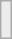<table class="wikitable" style="margin:1em auto;">
<tr>
<td bgcolor="#ECECEC"><br></td>
</tr>
</table>
